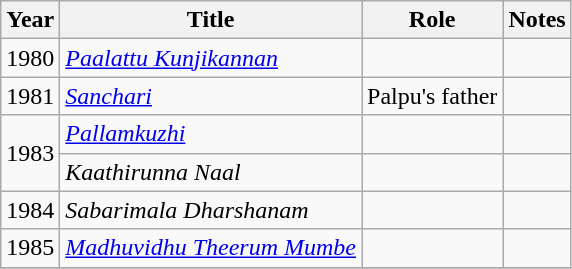<table class="wikitable sortable">
<tr>
<th>Year</th>
<th>Title</th>
<th>Role</th>
<th class="unsortable">Notes</th>
</tr>
<tr>
<td>1980</td>
<td><em><a href='#'>Paalattu Kunjikannan</a></em></td>
<td></td>
<td></td>
</tr>
<tr>
<td>1981</td>
<td><em><a href='#'>Sanchari</a></em></td>
<td>Palpu's father</td>
<td></td>
</tr>
<tr>
<td rowspan=2>1983</td>
<td><em><a href='#'>Pallamkuzhi</a></em></td>
<td></td>
<td></td>
</tr>
<tr>
<td><em>Kaathirunna Naal</em></td>
<td></td>
<td></td>
</tr>
<tr>
<td>1984</td>
<td><em>Sabarimala Dharshanam</em></td>
<td></td>
<td></td>
</tr>
<tr>
<td>1985</td>
<td><em><a href='#'>Madhuvidhu Theerum Mumbe</a></em></td>
<td></td>
<td></td>
</tr>
<tr>
</tr>
</table>
